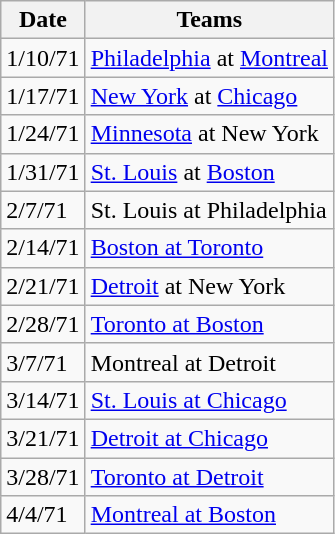<table class="wikitable">
<tr>
<th>Date</th>
<th>Teams</th>
</tr>
<tr>
<td>1/10/71</td>
<td><a href='#'>Philadelphia</a> at <a href='#'>Montreal</a></td>
</tr>
<tr>
<td>1/17/71</td>
<td><a href='#'>New York</a> at <a href='#'>Chicago</a></td>
</tr>
<tr>
<td>1/24/71</td>
<td><a href='#'>Minnesota</a> at New York</td>
</tr>
<tr>
<td>1/31/71</td>
<td><a href='#'>St. Louis</a> at <a href='#'>Boston</a></td>
</tr>
<tr>
<td>2/7/71</td>
<td>St. Louis at Philadelphia</td>
</tr>
<tr>
<td>2/14/71</td>
<td><a href='#'>Boston at Toronto</a></td>
</tr>
<tr>
<td>2/21/71</td>
<td><a href='#'>Detroit</a> at New York</td>
</tr>
<tr>
<td>2/28/71</td>
<td><a href='#'>Toronto at Boston</a></td>
</tr>
<tr>
<td>3/7/71</td>
<td>Montreal at Detroit</td>
</tr>
<tr>
<td>3/14/71</td>
<td><a href='#'>St. Louis at Chicago</a></td>
</tr>
<tr>
<td>3/21/71</td>
<td><a href='#'>Detroit at Chicago</a></td>
</tr>
<tr>
<td>3/28/71</td>
<td><a href='#'>Toronto at Detroit</a></td>
</tr>
<tr>
<td>4/4/71</td>
<td><a href='#'>Montreal at Boston</a></td>
</tr>
</table>
